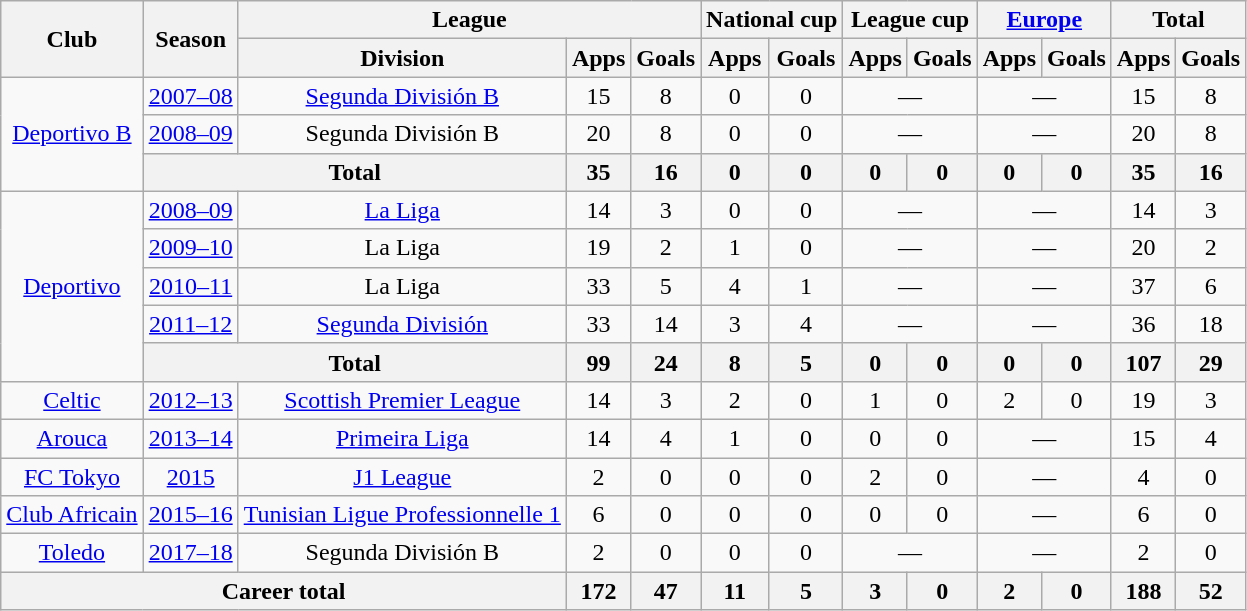<table class="wikitable" style="text-align:center">
<tr>
<th rowspan="2">Club</th>
<th rowspan="2">Season</th>
<th colspan="3">League</th>
<th colspan="2">National cup</th>
<th colspan="2">League cup</th>
<th colspan="2"><a href='#'>Europe</a></th>
<th colspan="2">Total</th>
</tr>
<tr>
<th>Division</th>
<th>Apps</th>
<th>Goals</th>
<th>Apps</th>
<th>Goals</th>
<th>Apps</th>
<th>Goals</th>
<th>Apps</th>
<th>Goals</th>
<th>Apps</th>
<th>Goals</th>
</tr>
<tr>
<td rowspan="3"><a href='#'>Deportivo B</a></td>
<td><a href='#'>2007–08</a></td>
<td><a href='#'>Segunda División B</a></td>
<td>15</td>
<td>8</td>
<td>0</td>
<td>0</td>
<td colspan="2">—</td>
<td colspan="2">—</td>
<td>15</td>
<td>8</td>
</tr>
<tr>
<td><a href='#'>2008–09</a></td>
<td>Segunda División B</td>
<td>20</td>
<td>8</td>
<td>0</td>
<td>0</td>
<td colspan="2">—</td>
<td colspan="2">—</td>
<td>20</td>
<td>8</td>
</tr>
<tr>
<th colspan="2">Total</th>
<th>35</th>
<th>16</th>
<th>0</th>
<th>0</th>
<th>0</th>
<th>0</th>
<th>0</th>
<th>0</th>
<th>35</th>
<th>16</th>
</tr>
<tr>
<td rowspan="5"><a href='#'>Deportivo</a></td>
<td><a href='#'>2008–09</a></td>
<td><a href='#'>La Liga</a></td>
<td>14</td>
<td>3</td>
<td>0</td>
<td>0</td>
<td colspan="2">—</td>
<td colspan="2">—</td>
<td>14</td>
<td>3</td>
</tr>
<tr>
<td><a href='#'>2009–10</a></td>
<td>La Liga</td>
<td>19</td>
<td>2</td>
<td>1</td>
<td>0</td>
<td colspan="2">—</td>
<td colspan="2">—</td>
<td>20</td>
<td>2</td>
</tr>
<tr>
<td><a href='#'>2010–11</a></td>
<td>La Liga</td>
<td>33</td>
<td>5</td>
<td>4</td>
<td>1</td>
<td colspan="2">—</td>
<td colspan="2">—</td>
<td>37</td>
<td>6</td>
</tr>
<tr>
<td><a href='#'>2011–12</a></td>
<td><a href='#'>Segunda División</a></td>
<td>33</td>
<td>14</td>
<td>3</td>
<td>4</td>
<td colspan="2">—</td>
<td colspan="2">—</td>
<td>36</td>
<td>18</td>
</tr>
<tr>
<th colspan="2">Total</th>
<th>99</th>
<th>24</th>
<th>8</th>
<th>5</th>
<th>0</th>
<th>0</th>
<th>0</th>
<th>0</th>
<th>107</th>
<th>29</th>
</tr>
<tr>
<td><a href='#'>Celtic</a></td>
<td><a href='#'>2012–13</a></td>
<td><a href='#'>Scottish Premier League</a></td>
<td>14</td>
<td>3</td>
<td>2</td>
<td>0</td>
<td>1</td>
<td>0</td>
<td>2</td>
<td>0</td>
<td>19</td>
<td>3</td>
</tr>
<tr>
<td><a href='#'>Arouca</a></td>
<td><a href='#'>2013–14</a></td>
<td><a href='#'>Primeira Liga</a></td>
<td>14</td>
<td>4</td>
<td>1</td>
<td>0</td>
<td>0</td>
<td>0</td>
<td colspan="2">—</td>
<td>15</td>
<td>4</td>
</tr>
<tr>
<td><a href='#'>FC Tokyo</a></td>
<td><a href='#'>2015</a></td>
<td><a href='#'>J1 League</a></td>
<td>2</td>
<td>0</td>
<td>0</td>
<td>0</td>
<td>2</td>
<td>0</td>
<td colspan="2">—</td>
<td>4</td>
<td>0</td>
</tr>
<tr>
<td><a href='#'>Club Africain</a></td>
<td><a href='#'>2015–16</a></td>
<td><a href='#'>Tunisian Ligue Professionnelle 1</a></td>
<td>6</td>
<td>0</td>
<td>0</td>
<td>0</td>
<td>0</td>
<td>0</td>
<td colspan="2">—</td>
<td>6</td>
<td>0</td>
</tr>
<tr>
<td><a href='#'>Toledo</a></td>
<td><a href='#'>2017–18</a></td>
<td>Segunda División B</td>
<td>2</td>
<td>0</td>
<td>0</td>
<td>0</td>
<td colspan="2">—</td>
<td colspan="2">—</td>
<td>2</td>
<td>0</td>
</tr>
<tr>
<th colspan="3">Career total</th>
<th>172</th>
<th>47</th>
<th>11</th>
<th>5</th>
<th>3</th>
<th>0</th>
<th>2</th>
<th>0</th>
<th>188</th>
<th>52</th>
</tr>
</table>
